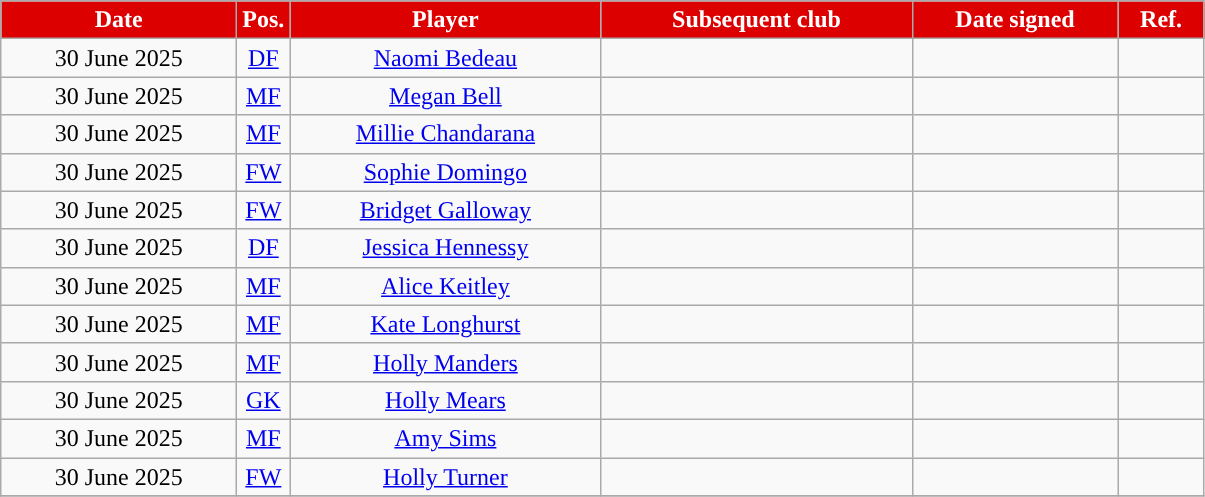<table class="wikitable" style="text-align:center;">
<tr>
<th style="background:#DD0000; color:#FFFFFF; width:150px;">Date</th>
<th style="background:#DD0000; color:#FFFFFF; width:20px;">Pos.</th>
<th style="background:#DD0000; color:#FFFFFF; width:200px;">Player</th>
<th style="background:#DD0000; color:#FFFFFF; width:200px;">Subsequent club</th>
<th style="background:#DD0000; color:#FFFFFF; width:130px;">Date signed</th>
<th style="background:#DD0000; color:#FFFFFF; width:50px;">Ref.</th>
</tr>
<tr>
<td>30 June 2025</td>
<td><a href='#'>DF</a></td>
<td><a href='#'>Naomi Bedeau</a></td>
<td></td>
<td></td>
<td></td>
</tr>
<tr>
<td>30 June 2025</td>
<td><a href='#'>MF</a></td>
<td><a href='#'>Megan Bell</a></td>
<td></td>
<td></td>
<td></td>
</tr>
<tr>
<td>30 June 2025</td>
<td><a href='#'>MF</a></td>
<td><a href='#'>Millie Chandarana</a></td>
<td></td>
<td></td>
<td></td>
</tr>
<tr>
<td>30 June 2025</td>
<td><a href='#'>FW</a></td>
<td><a href='#'>Sophie Domingo</a></td>
<td></td>
<td></td>
<td></td>
</tr>
<tr>
<td>30 June 2025</td>
<td><a href='#'>FW</a></td>
<td><a href='#'>Bridget Galloway</a></td>
<td></td>
<td></td>
<td></td>
</tr>
<tr>
<td>30 June 2025</td>
<td><a href='#'>DF</a></td>
<td><a href='#'>Jessica Hennessy</a></td>
<td></td>
<td></td>
<td></td>
</tr>
<tr>
<td>30 June 2025</td>
<td><a href='#'>MF</a></td>
<td><a href='#'>Alice Keitley</a></td>
<td></td>
<td></td>
<td></td>
</tr>
<tr>
<td>30 June 2025</td>
<td><a href='#'>MF</a></td>
<td><a href='#'>Kate Longhurst</a></td>
<td></td>
<td></td>
<td></td>
</tr>
<tr>
<td>30 June 2025</td>
<td><a href='#'>MF</a></td>
<td><a href='#'>Holly Manders</a></td>
<td></td>
<td></td>
<td></td>
</tr>
<tr>
<td>30 June 2025</td>
<td><a href='#'>GK</a></td>
<td><a href='#'>Holly Mears</a></td>
<td></td>
<td></td>
<td></td>
</tr>
<tr>
<td>30 June 2025</td>
<td><a href='#'>MF</a></td>
<td><a href='#'>Amy Sims</a></td>
<td></td>
<td></td>
<td></td>
</tr>
<tr>
<td>30 June 2025</td>
<td><a href='#'>FW</a></td>
<td><a href='#'>Holly Turner</a></td>
<td></td>
<td></td>
<td></td>
</tr>
<tr>
</tr>
</table>
